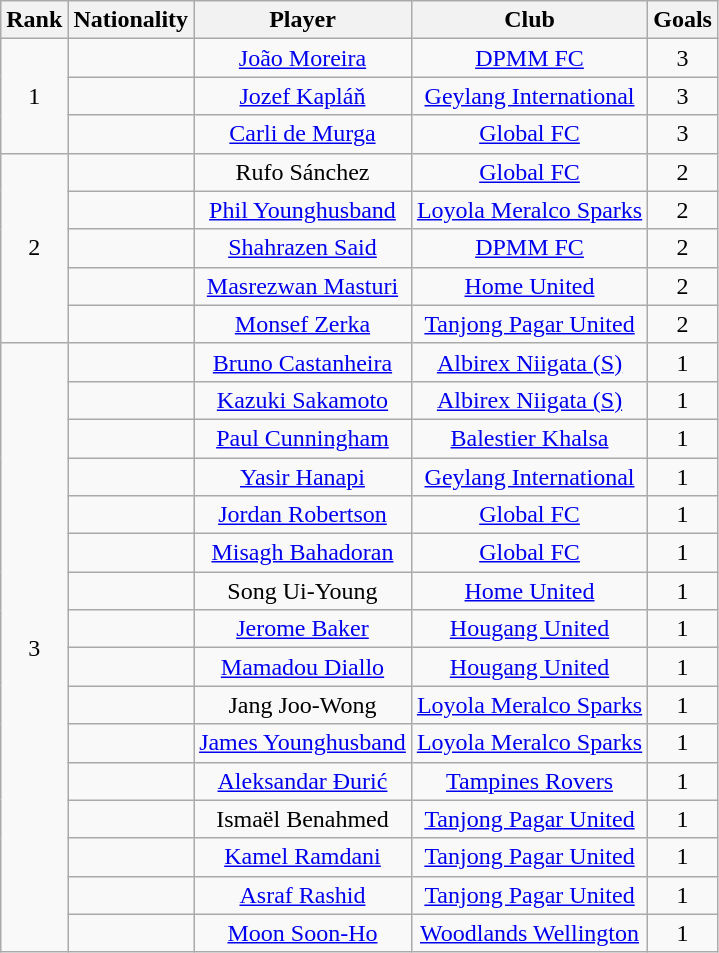<table class="wikitable" style="text-align:center">
<tr>
<th>Rank</th>
<th>Nationality</th>
<th>Player</th>
<th>Club</th>
<th>Goals</th>
</tr>
<tr>
<td rowspan="3">1</td>
<td></td>
<td><a href='#'>João Moreira</a></td>
<td><a href='#'>DPMM FC</a></td>
<td>3</td>
</tr>
<tr>
<td></td>
<td><a href='#'>Jozef Kapláň</a></td>
<td><a href='#'>Geylang International</a></td>
<td>3</td>
</tr>
<tr>
<td></td>
<td><a href='#'>Carli de Murga</a></td>
<td><a href='#'>Global FC</a></td>
<td>3</td>
</tr>
<tr>
<td rowspan="5">2</td>
<td></td>
<td>Rufo Sánchez</td>
<td><a href='#'>Global FC</a></td>
<td>2</td>
</tr>
<tr>
<td></td>
<td><a href='#'>Phil Younghusband</a></td>
<td><a href='#'>Loyola Meralco Sparks</a></td>
<td>2</td>
</tr>
<tr>
<td></td>
<td><a href='#'>Shahrazen Said</a></td>
<td><a href='#'>DPMM FC</a></td>
<td>2</td>
</tr>
<tr>
<td></td>
<td><a href='#'>Masrezwan Masturi</a></td>
<td><a href='#'>Home United</a></td>
<td>2</td>
</tr>
<tr>
<td></td>
<td><a href='#'>Monsef Zerka</a></td>
<td><a href='#'>Tanjong Pagar United</a></td>
<td>2</td>
</tr>
<tr>
<td rowspan="16">3</td>
<td></td>
<td><a href='#'>Bruno Castanheira</a></td>
<td><a href='#'>Albirex Niigata (S)</a></td>
<td>1</td>
</tr>
<tr>
<td></td>
<td><a href='#'>Kazuki Sakamoto</a></td>
<td><a href='#'>Albirex Niigata (S)</a></td>
<td>1</td>
</tr>
<tr>
<td></td>
<td><a href='#'>Paul Cunningham</a></td>
<td><a href='#'>Balestier Khalsa</a></td>
<td>1</td>
</tr>
<tr>
<td></td>
<td><a href='#'>Yasir Hanapi</a></td>
<td><a href='#'>Geylang International</a></td>
<td>1</td>
</tr>
<tr>
<td></td>
<td><a href='#'>Jordan Robertson</a></td>
<td><a href='#'>Global FC</a></td>
<td>1</td>
</tr>
<tr>
<td></td>
<td><a href='#'>Misagh Bahadoran</a></td>
<td><a href='#'>Global FC</a></td>
<td>1</td>
</tr>
<tr>
<td></td>
<td>Song Ui-Young</td>
<td><a href='#'>Home United</a></td>
<td>1</td>
</tr>
<tr>
<td></td>
<td><a href='#'>Jerome Baker</a></td>
<td><a href='#'>Hougang United</a></td>
<td>1</td>
</tr>
<tr>
<td></td>
<td><a href='#'>Mamadou Diallo</a></td>
<td><a href='#'>Hougang United</a></td>
<td>1</td>
</tr>
<tr>
<td></td>
<td>Jang Joo-Wong</td>
<td><a href='#'>Loyola Meralco Sparks</a></td>
<td>1</td>
</tr>
<tr>
<td></td>
<td><a href='#'>James Younghusband</a></td>
<td><a href='#'>Loyola Meralco Sparks</a></td>
<td>1</td>
</tr>
<tr>
<td></td>
<td><a href='#'>Aleksandar Đurić</a></td>
<td><a href='#'>Tampines Rovers</a></td>
<td>1</td>
</tr>
<tr>
<td></td>
<td>Ismaël Benahmed</td>
<td><a href='#'>Tanjong Pagar United</a></td>
<td>1</td>
</tr>
<tr>
<td></td>
<td><a href='#'>Kamel Ramdani</a></td>
<td><a href='#'>Tanjong Pagar United</a></td>
<td>1</td>
</tr>
<tr>
<td></td>
<td><a href='#'>Asraf Rashid</a></td>
<td><a href='#'>Tanjong Pagar United</a></td>
<td>1</td>
</tr>
<tr>
<td></td>
<td><a href='#'>Moon Soon-Ho</a></td>
<td><a href='#'>Woodlands Wellington</a></td>
<td>1</td>
</tr>
</table>
